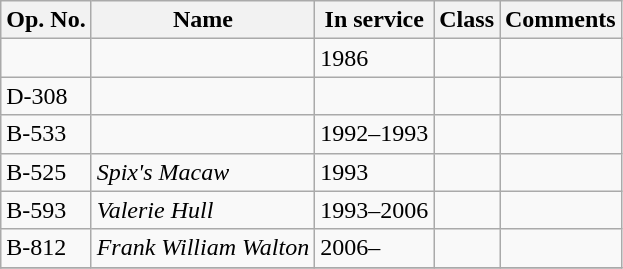<table class="wikitable">
<tr>
<th>Op. No.</th>
<th>Name</th>
<th>In service</th>
<th>Class</th>
<th>Comments</th>
</tr>
<tr>
<td></td>
<td></td>
<td>1986</td>
<td></td>
<td></td>
</tr>
<tr>
<td>D-308</td>
<td></td>
<td></td>
<td></td>
<td></td>
</tr>
<tr>
<td>B-533</td>
<td></td>
<td>1992–1993</td>
<td></td>
<td></td>
</tr>
<tr>
<td>B-525</td>
<td><em>Spix's Macaw</em></td>
<td>1993</td>
<td></td>
<td></td>
</tr>
<tr>
<td>B-593</td>
<td><em>Valerie Hull</em></td>
<td>1993–2006</td>
<td></td>
<td></td>
</tr>
<tr>
<td>B-812</td>
<td><em>Frank William Walton</em></td>
<td>2006–</td>
<td></td>
<td></td>
</tr>
<tr>
</tr>
</table>
